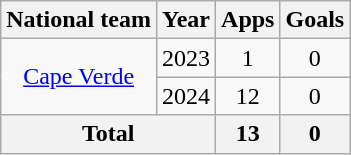<table class="wikitable" style="text-align: center;">
<tr>
<th>National team</th>
<th>Year</th>
<th>Apps</th>
<th>Goals</th>
</tr>
<tr>
<td rowspan="2"><a href='#'>Cape Verde</a></td>
<td>2023</td>
<td>1</td>
<td>0</td>
</tr>
<tr>
<td>2024</td>
<td>12</td>
<td>0</td>
</tr>
<tr>
<th colspan="2">Total</th>
<th>13</th>
<th>0</th>
</tr>
</table>
